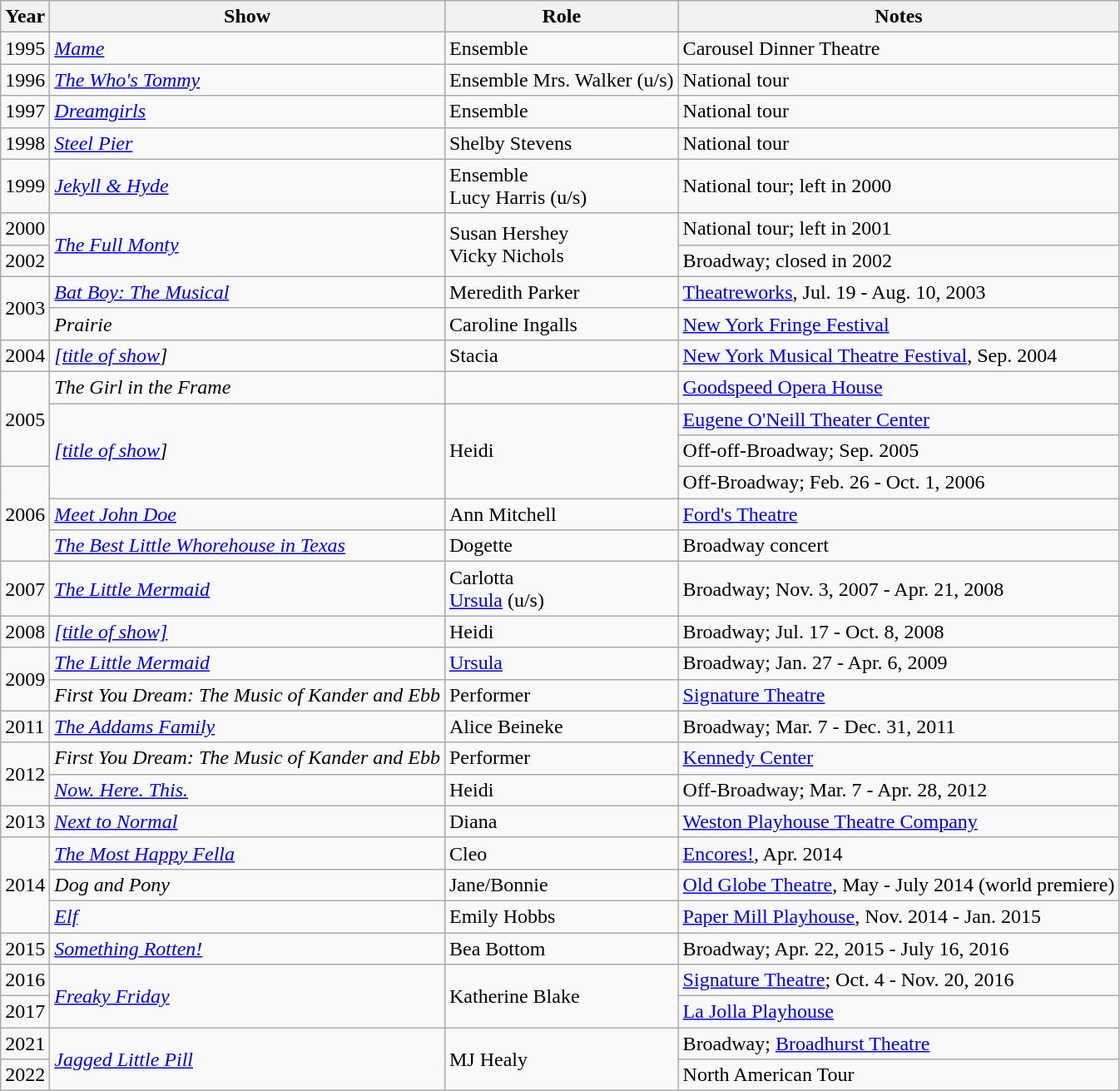<table class="wikitable">
<tr>
<th>Year</th>
<th>Show</th>
<th>Role</th>
<th>Notes</th>
</tr>
<tr>
<td>1995</td>
<td><em><a href='#'>Mame</a></em></td>
<td>Ensemble</td>
<td>Carousel Dinner Theatre</td>
</tr>
<tr>
<td>1996</td>
<td><em><a href='#'>The Who's Tommy</a></em></td>
<td>Ensemble Mrs. Walker (u/s)</td>
<td>National tour</td>
</tr>
<tr>
<td>1997</td>
<td><em><a href='#'>Dreamgirls</a></em></td>
<td>Ensemble</td>
<td>National tour</td>
</tr>
<tr>
<td>1998</td>
<td><em><a href='#'>Steel Pier</a></em></td>
<td>Shelby Stevens</td>
<td>National tour</td>
</tr>
<tr>
<td>1999</td>
<td><em><a href='#'>Jekyll & Hyde</a></em></td>
<td>Ensemble<br>Lucy Harris (u/s)</td>
<td>National tour; left in 2000</td>
</tr>
<tr>
<td>2000</td>
<td rowspan="2"><em><a href='#'>The Full Monty</a></em></td>
<td rowspan="2">Susan Hershey<br>Vicky Nichols</td>
<td>National tour; left in 2001</td>
</tr>
<tr>
<td>2002</td>
<td>Broadway; closed in 2002</td>
</tr>
<tr>
<td rowspan="2">2003</td>
<td><em><a href='#'>Bat Boy: The Musical</a></em></td>
<td>Meredith Parker</td>
<td><a href='#'>Theatreworks</a>, Jul. 19 - Aug. 10, 2003</td>
</tr>
<tr>
<td><em>Prairie</em></td>
<td>Caroline Ingalls</td>
<td><a href='#'>New York Fringe Festival</a></td>
</tr>
<tr>
<td>2004</td>
<td><em><a href='#'>[title of show</a>]</em></td>
<td>Stacia</td>
<td><a href='#'>New York Musical Theatre Festival</a>, Sep. 2004</td>
</tr>
<tr>
<td rowspan="3">2005</td>
<td><em>The Girl in the Frame</em></td>
<td></td>
<td><a href='#'>Goodspeed Opera House</a></td>
</tr>
<tr>
<td rowspan="3"><em><a href='#'>[title of show</a>]</em></td>
<td rowspan="3">Heidi</td>
<td><a href='#'>Eugene O'Neill Theater Center</a></td>
</tr>
<tr>
<td>Off-off-Broadway; Sep. 2005</td>
</tr>
<tr>
<td rowspan="3">2006</td>
<td>Off-Broadway; Feb. 26 - Oct. 1, 2006</td>
</tr>
<tr>
<td><em><a href='#'>Meet John Doe</a></em></td>
<td>Ann Mitchell</td>
<td><a href='#'>Ford's Theatre</a></td>
</tr>
<tr>
<td><em><a href='#'>The Best Little Whorehouse in Texas</a></em></td>
<td>Dogette</td>
<td>Broadway concert</td>
</tr>
<tr>
<td>2007</td>
<td><em><a href='#'>The Little Mermaid</a></em></td>
<td>Carlotta<br><a href='#'>Ursula</a> (u/s)</td>
<td>Broadway; Nov. 3, 2007 - Apr. 21, 2008</td>
</tr>
<tr>
<td>2008</td>
<td><em><a href='#'>[title of show]</a></em></td>
<td>Heidi</td>
<td>Broadway; Jul. 17 - Oct. 8, 2008</td>
</tr>
<tr>
<td rowspan="2">2009</td>
<td><em><a href='#'>The Little Mermaid</a></em></td>
<td><a href='#'>Ursula</a></td>
<td>Broadway; Jan. 27 - Apr. 6, 2009</td>
</tr>
<tr>
<td><em>First You Dream: The Music of Kander and Ebb</em></td>
<td>Performer</td>
<td><a href='#'>Signature Theatre</a></td>
</tr>
<tr>
<td>2011</td>
<td><em><a href='#'>The Addams Family</a></em></td>
<td>Alice Beineke</td>
<td>Broadway; Mar. 7 - Dec. 31, 2011</td>
</tr>
<tr>
<td rowspan="2">2012</td>
<td><em>First You Dream: The Music of Kander and Ebb</em></td>
<td>Performer</td>
<td><a href='#'>Kennedy Center</a></td>
</tr>
<tr>
<td><em><a href='#'>Now. Here. This.</a></em></td>
<td>Heidi</td>
<td>Off-Broadway; Mar. 7 - Apr. 28, 2012</td>
</tr>
<tr>
<td>2013</td>
<td><em><a href='#'>Next to Normal</a></em></td>
<td>Diana</td>
<td><a href='#'>Weston Playhouse Theatre Company</a></td>
</tr>
<tr>
<td rowspan="3">2014</td>
<td><em><a href='#'>The Most Happy Fella</a></em></td>
<td>Cleo</td>
<td><a href='#'>Encores!</a>, Apr. 2014</td>
</tr>
<tr>
<td><em>Dog and Pony</em></td>
<td>Jane/Bonnie</td>
<td><a href='#'>Old Globe Theatre</a>, May - July 2014 (world premiere)</td>
</tr>
<tr>
<td><em><a href='#'>Elf</a></em></td>
<td>Emily Hobbs</td>
<td><a href='#'>Paper Mill Playhouse</a>, Nov. 2014 - Jan. 2015</td>
</tr>
<tr>
<td>2015</td>
<td><em><a href='#'>Something Rotten!</a></em></td>
<td>Bea Bottom</td>
<td>Broadway; Apr. 22, 2015 - July 16, 2016</td>
</tr>
<tr>
<td>2016</td>
<td rowspan="2"><em><a href='#'>Freaky Friday</a></em></td>
<td rowspan="2">Katherine Blake</td>
<td><a href='#'>Signature Theatre</a>; Oct. 4 - Nov. 20, 2016</td>
</tr>
<tr>
<td>2017</td>
<td><a href='#'>La Jolla Playhouse</a></td>
</tr>
<tr>
<td>2021</td>
<td rowspan="2"><a href='#'><em>Jagged Little Pill</em></a></td>
<td rowspan="2">MJ Healy</td>
<td>Broadway; <a href='#'>Broadhurst Theatre</a></td>
</tr>
<tr>
<td>2022</td>
<td>North American Tour</td>
</tr>
</table>
